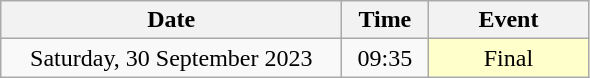<table class = "wikitable" style="text-align:center;">
<tr>
<th width=220>Date</th>
<th width=50>Time</th>
<th width=100>Event</th>
</tr>
<tr>
<td>Saturday, 30 September 2023</td>
<td>09:35</td>
<td bgcolor=ffffcc>Final</td>
</tr>
</table>
